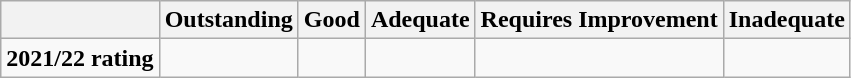<table class="wikitable">
<tr>
<th></th>
<th>Outstanding</th>
<th>Good</th>
<th>Adequate</th>
<th>Requires Improvement</th>
<th>Inadequate</th>
</tr>
<tr style="vertical-align:top;" |>
<td><strong>2021/22 rating</strong></td>
<td></td>
<td></td>
<td></td>
<td></td>
<td></td>
</tr>
</table>
